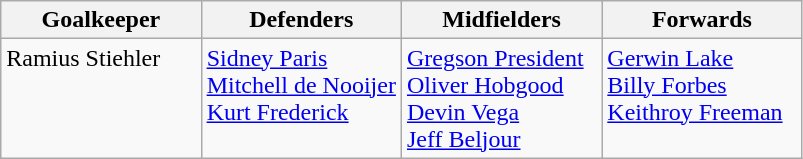<table class="wikitable">
<tr>
<th style="width:25%;">Goalkeeper</th>
<th style="width:25%;">Defenders</th>
<th style="width:25%;">Midfielders</th>
<th style="width:25%;">Forwards</th>
</tr>
<tr style="vertical-align:top;">
<td> Ramius Stiehler</td>
<td> <a href='#'>Sidney Paris</a><br> <a href='#'>Mitchell de Nooijer</a><br> <a href='#'>Kurt Frederick</a></td>
<td> <a href='#'>Gregson President</a><br> <a href='#'>Oliver Hobgood</a><br> <a href='#'>Devin Vega</a><br> <a href='#'>Jeff Beljour</a></td>
<td> <a href='#'>Gerwin Lake</a><br> <a href='#'>Billy Forbes</a><br> <a href='#'>Keithroy Freeman</a></td>
</tr>
</table>
